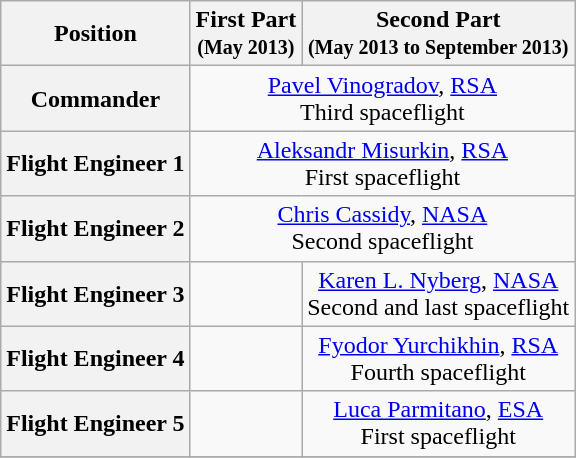<table class="wikitable">
<tr>
<th>Position</th>
<th>First Part<br><small>(May 2013)</small></th>
<th>Second Part<br><small>(May 2013 to September 2013)</small></th>
</tr>
<tr>
<th>Commander</th>
<td colspan=2 align=center> <a href='#'>Pavel Vinogradov</a>, <a href='#'>RSA</a><br>Third spaceflight</td>
</tr>
<tr>
<th>Flight Engineer 1</th>
<td colspan=2 align=center> <a href='#'>Aleksandr Misurkin</a>, <a href='#'>RSA</a><br>First spaceflight</td>
</tr>
<tr>
<th>Flight Engineer 2</th>
<td colspan=2 align=center> <a href='#'>Chris Cassidy</a>, <a href='#'>NASA</a><br>Second spaceflight</td>
</tr>
<tr>
<th>Flight Engineer 3</th>
<td></td>
<td align=center> <a href='#'>Karen L. Nyberg</a>, <a href='#'>NASA</a><br>Second and last spaceflight</td>
</tr>
<tr>
<th>Flight Engineer 4</th>
<td></td>
<td align=center> <a href='#'>Fyodor Yurchikhin</a>, <a href='#'>RSA</a><br>Fourth spaceflight</td>
</tr>
<tr>
<th>Flight Engineer 5</th>
<td></td>
<td align=center> <a href='#'>Luca Parmitano</a>, <a href='#'>ESA</a><br>First spaceflight</td>
</tr>
<tr>
</tr>
</table>
